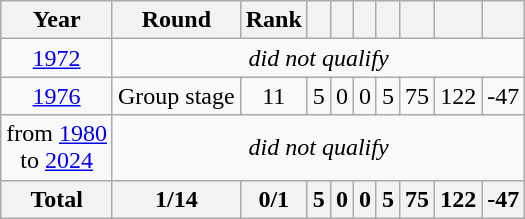<table class="wikitable" style="text-align: center;">
<tr>
<th>Year</th>
<th>Round</th>
<th>Rank</th>
<th></th>
<th></th>
<th></th>
<th></th>
<th></th>
<th></th>
<th></th>
</tr>
<tr>
<td> <a href='#'>1972</a></td>
<td colspan="9"><em>did not qualify</em></td>
</tr>
<tr>
<td> <a href='#'>1976</a></td>
<td>Group stage</td>
<td>11</td>
<td>5</td>
<td>0</td>
<td>0</td>
<td>5</td>
<td>75</td>
<td>122</td>
<td>-47</td>
</tr>
<tr>
<td>from <a href='#'>1980</a><br>to <a href='#'>2024</a></td>
<td colspan="9"><em>did not qualify</em></td>
</tr>
<tr>
<th>Total</th>
<th>1/14</th>
<th>0/1</th>
<th>5</th>
<th>0</th>
<th>0</th>
<th>5</th>
<th>75</th>
<th>122</th>
<th>-47</th>
</tr>
</table>
